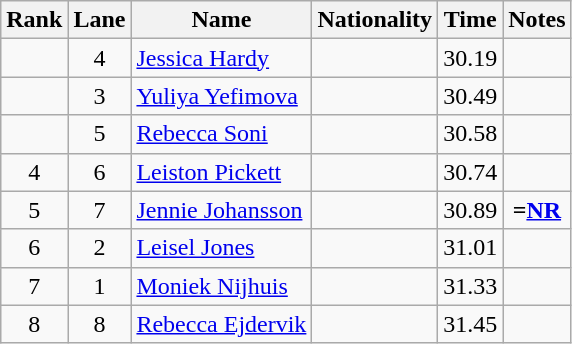<table class="wikitable sortable" style="text-align:center">
<tr>
<th>Rank</th>
<th>Lane</th>
<th>Name</th>
<th>Nationality</th>
<th>Time</th>
<th>Notes</th>
</tr>
<tr>
<td></td>
<td>4</td>
<td align=left><a href='#'>Jessica Hardy</a></td>
<td align=left></td>
<td>30.19</td>
<td></td>
</tr>
<tr>
<td></td>
<td>3</td>
<td align=left><a href='#'>Yuliya Yefimova</a></td>
<td align=left></td>
<td>30.49</td>
<td></td>
</tr>
<tr>
<td></td>
<td>5</td>
<td align=left><a href='#'>Rebecca Soni</a></td>
<td align=left></td>
<td>30.58</td>
<td></td>
</tr>
<tr>
<td>4</td>
<td>6</td>
<td align=left><a href='#'>Leiston Pickett</a></td>
<td align=left></td>
<td>30.74</td>
<td></td>
</tr>
<tr>
<td>5</td>
<td>7</td>
<td align=left><a href='#'>Jennie Johansson</a></td>
<td align=left></td>
<td>30.89</td>
<td><strong>=<a href='#'>NR</a></strong></td>
</tr>
<tr>
<td>6</td>
<td>2</td>
<td align=left><a href='#'>Leisel Jones</a></td>
<td align=left></td>
<td>31.01</td>
<td></td>
</tr>
<tr>
<td>7</td>
<td>1</td>
<td align=left><a href='#'>Moniek Nijhuis</a></td>
<td align=left></td>
<td>31.33</td>
<td></td>
</tr>
<tr>
<td>8</td>
<td>8</td>
<td align=left><a href='#'>Rebecca Ejdervik</a></td>
<td align=left></td>
<td>31.45</td>
<td></td>
</tr>
</table>
